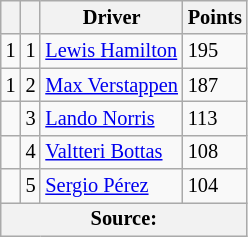<table class="wikitable" style="font-size: 85%;">
<tr>
<th scope="col"></th>
<th scope="col"></th>
<th scope="col">Driver</th>
<th scope="col">Points</th>
</tr>
<tr>
<td align="left"> 1</td>
<td align="center">1</td>
<td> <a href='#'>Lewis Hamilton</a></td>
<td align="left">195</td>
</tr>
<tr>
<td align="left"> 1</td>
<td align="center">2</td>
<td> <a href='#'>Max Verstappen</a></td>
<td align="left">187</td>
</tr>
<tr>
<td align="left"></td>
<td align="center">3</td>
<td> <a href='#'>Lando Norris</a></td>
<td align="left">113</td>
</tr>
<tr>
<td align="left"></td>
<td align="center">4</td>
<td> <a href='#'>Valtteri Bottas</a></td>
<td align="left">108</td>
</tr>
<tr>
<td align="left"></td>
<td align="center">5</td>
<td> <a href='#'>Sergio Pérez</a></td>
<td align="left">104</td>
</tr>
<tr>
<th colspan=4>Source:</th>
</tr>
</table>
